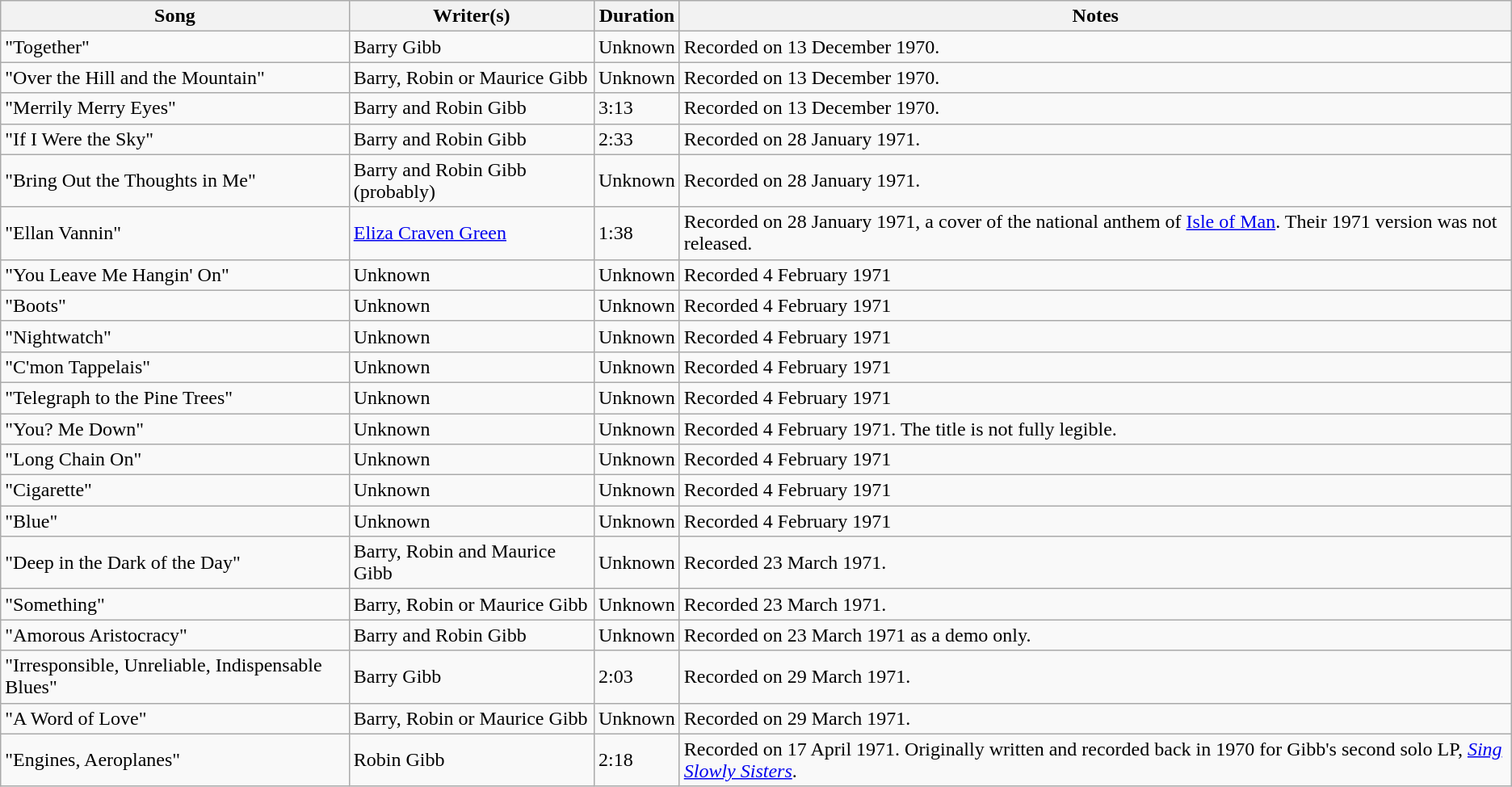<table class="wikitable">
<tr>
<th>Song</th>
<th>Writer(s)</th>
<th>Duration</th>
<th>Notes</th>
</tr>
<tr>
<td>"Together"</td>
<td>Barry Gibb</td>
<td>Unknown</td>
<td>Recorded on 13 December 1970.</td>
</tr>
<tr>
<td>"Over the Hill and the Mountain"</td>
<td>Barry, Robin or Maurice Gibb</td>
<td>Unknown</td>
<td>Recorded on 13 December 1970.</td>
</tr>
<tr>
<td>"Merrily Merry Eyes"</td>
<td>Barry and Robin Gibb</td>
<td>3:13</td>
<td>Recorded on 13 December 1970.</td>
</tr>
<tr>
<td>"If I Were the Sky"</td>
<td>Barry and Robin Gibb</td>
<td>2:33</td>
<td>Recorded on 28 January 1971.</td>
</tr>
<tr>
<td>"Bring Out the Thoughts in Me"</td>
<td>Barry and Robin Gibb (probably)</td>
<td>Unknown</td>
<td>Recorded on 28 January 1971.</td>
</tr>
<tr>
<td>"Ellan Vannin"</td>
<td><a href='#'>Eliza Craven Green</a></td>
<td>1:38</td>
<td>Recorded on 28 January 1971, a cover of the national anthem of <a href='#'>Isle of Man</a>. Their 1971 version was not released.</td>
</tr>
<tr>
<td>"You Leave Me Hangin' On"</td>
<td>Unknown</td>
<td>Unknown</td>
<td>Recorded 4 February 1971</td>
</tr>
<tr>
<td>"Boots"</td>
<td>Unknown</td>
<td>Unknown</td>
<td>Recorded 4 February 1971</td>
</tr>
<tr>
<td>"Nightwatch"</td>
<td>Unknown</td>
<td>Unknown</td>
<td>Recorded 4 February 1971</td>
</tr>
<tr>
<td>"C'mon Tappelais"</td>
<td>Unknown</td>
<td>Unknown</td>
<td>Recorded 4 February 1971</td>
</tr>
<tr>
<td>"Telegraph to the Pine Trees"</td>
<td>Unknown</td>
<td>Unknown</td>
<td>Recorded 4 February 1971</td>
</tr>
<tr>
<td>"You? Me Down"</td>
<td>Unknown</td>
<td>Unknown</td>
<td>Recorded 4 February 1971. The title is not fully legible.</td>
</tr>
<tr>
<td>"Long Chain On"</td>
<td>Unknown</td>
<td>Unknown</td>
<td>Recorded 4 February 1971</td>
</tr>
<tr>
<td>"Cigarette"</td>
<td>Unknown</td>
<td>Unknown</td>
<td>Recorded 4 February 1971</td>
</tr>
<tr>
<td>"Blue"</td>
<td>Unknown</td>
<td>Unknown</td>
<td>Recorded 4 February 1971</td>
</tr>
<tr>
<td>"Deep in the Dark of the Day"</td>
<td>Barry, Robin and Maurice Gibb</td>
<td>Unknown</td>
<td>Recorded 23 March 1971.</td>
</tr>
<tr>
<td>"Something"</td>
<td>Barry, Robin or Maurice Gibb</td>
<td>Unknown</td>
<td>Recorded 23 March 1971.</td>
</tr>
<tr>
<td>"Amorous Aristocracy"</td>
<td>Barry and Robin Gibb</td>
<td>Unknown</td>
<td>Recorded on 23 March 1971 as a demo only.</td>
</tr>
<tr>
<td>"Irresponsible, Unreliable, Indispensable Blues"</td>
<td>Barry Gibb</td>
<td>2:03</td>
<td>Recorded on 29 March 1971.</td>
</tr>
<tr>
<td>"A Word of Love"</td>
<td>Barry, Robin or Maurice Gibb</td>
<td>Unknown</td>
<td>Recorded on 29 March 1971.</td>
</tr>
<tr>
<td>"Engines, Aeroplanes"</td>
<td>Robin Gibb</td>
<td>2:18</td>
<td>Recorded on 17 April 1971. Originally written and recorded back in 1970 for Gibb's second solo LP, <em><a href='#'>Sing Slowly Sisters</a></em>.</td>
</tr>
</table>
